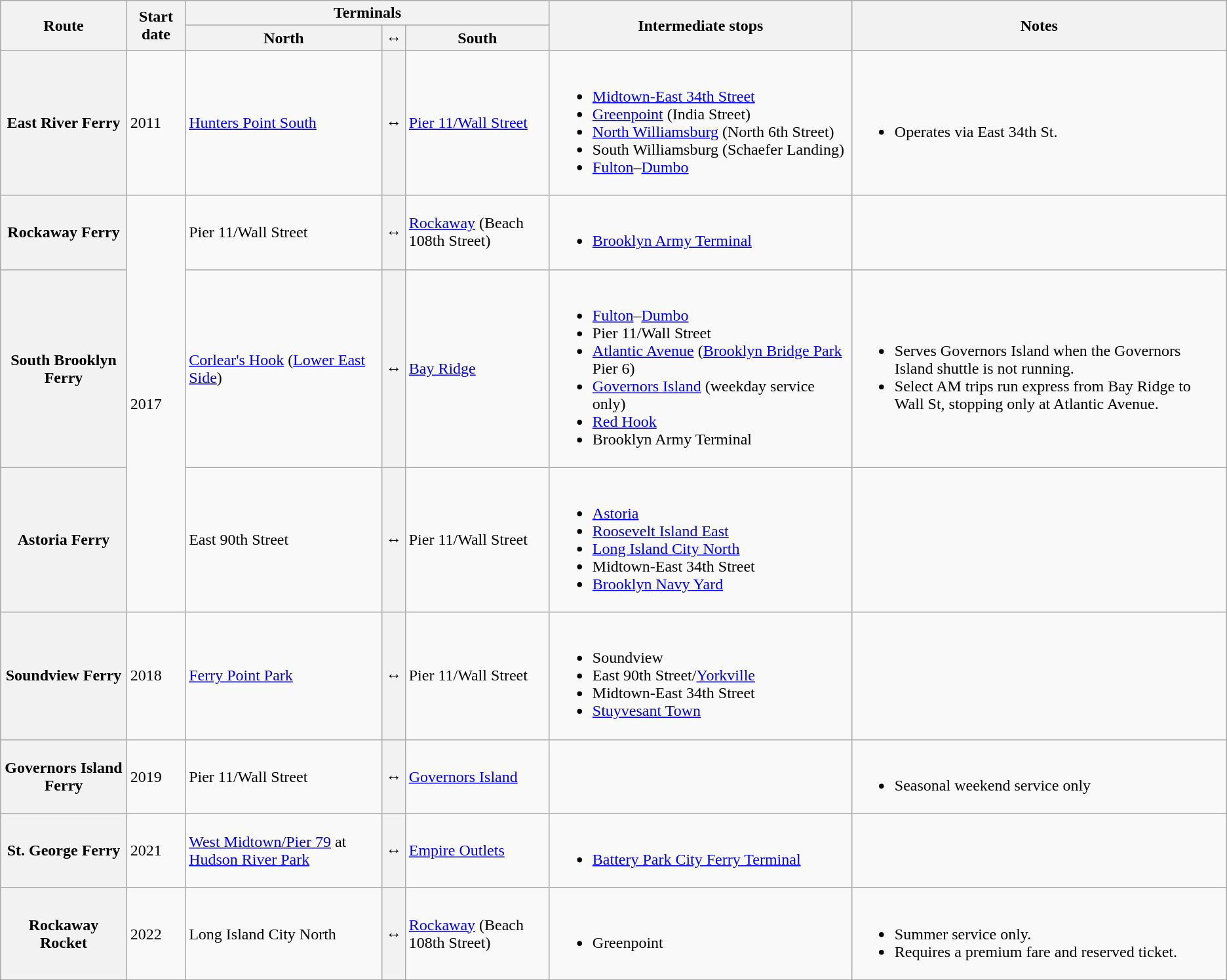<table class="wikitable">
<tr>
<th rowspan="2">Route</th>
<th rowspan="2">Start date</th>
<th colspan="3">Terminals</th>
<th rowspan="2" width="300px">Intermediate stops</th>
<th rowspan="2">Notes</th>
</tr>
<tr>
<th>North</th>
<th><span>↔ </span></th>
<th>South</th>
</tr>
<tr>
<th> East River Ferry</th>
<td rowspan="1">2011</td>
<td><a href='#'>Hunters Point South</a></td>
<th><span>↔ </span></th>
<td><a href='#'>Pier 11/Wall Street</a></td>
<td><br><ul><li><a href='#'>Midtown-East 34th Street</a></li><li><a href='#'>Greenpoint</a> (India Street)</li><li><a href='#'>North Williamsburg</a> (North 6th Street)</li><li>South Williamsburg (Schaefer Landing)</li><li><a href='#'>Fulton</a>–<a href='#'>Dumbo</a></li></ul></td>
<td><br><ul><li>Operates via East 34th St.</li></ul></td>
</tr>
<tr>
<th> Rockaway Ferry</th>
<td rowspan="3">2017</td>
<td>Pier 11/Wall Street</td>
<th><span>↔ </span></th>
<td><a href='#'>Rockaway</a> (Beach 108th Street)</td>
<td><br><ul><li><a href='#'>Brooklyn Army Terminal</a></li></ul></td>
<td></td>
</tr>
<tr>
<th> South Brooklyn Ferry</th>
<td><a href='#'>Corlear's Hook</a> (<a href='#'>Lower East Side</a>)</td>
<th><span>↔ </span></th>
<td><a href='#'>Bay Ridge</a></td>
<td><br><ul><li><a href='#'>Fulton</a>–<a href='#'>Dumbo</a></li><li>Pier 11/Wall Street</li><li><a href='#'>Atlantic Avenue</a> (<a href='#'>Brooklyn Bridge Park</a> Pier 6)</li><li><a href='#'>Governors Island</a> (weekday service only)</li><li><a href='#'>Red Hook</a></li><li>Brooklyn Army Terminal</li></ul></td>
<td><br><ul><li>Serves Governors Island when the Governors Island shuttle is not running.</li><li>Select AM trips run express from Bay Ridge to Wall St, stopping only at Atlantic Avenue.</li></ul></td>
</tr>
<tr>
<th> Astoria Ferry</th>
<td>East 90th Street</td>
<th><span>↔ </span></th>
<td>Pier 11/Wall Street</td>
<td><br><ul><li><a href='#'>Astoria</a></li><li><a href='#'>Roosevelt Island East</a></li><li><a href='#'>Long Island City North</a></li><li>Midtown-East 34th Street</li><li><a href='#'>Brooklyn Navy Yard</a></li></ul></td>
<td></td>
</tr>
<tr>
<th> Soundview Ferry</th>
<td rowspan=1>2018</td>
<td><a href='#'>Ferry Point Park</a></td>
<th><span>↔ </span></th>
<td>Pier 11/Wall Street</td>
<td><br><ul><li>Soundview</li><li>East 90th Street/<a href='#'>Yorkville</a></li><li>Midtown-East 34th Street</li><li><a href='#'>Stuyvesant Town</a></li></ul></td>
<td></td>
</tr>
<tr>
<th> Governors Island Ferry</th>
<td rowspan=1>2019</td>
<td>Pier 11/Wall Street</td>
<th><span>↔ </span></th>
<td><a href='#'>Governors Island</a></td>
<td></td>
<td><br><ul><li>Seasonal weekend service only</li></ul></td>
</tr>
<tr>
<th> St. George Ferry</th>
<td rowspan=1>2021</td>
<td><a href='#'>West Midtown/Pier 79</a> at <a href='#'>Hudson River Park</a></td>
<th><span>↔ </span></th>
<td><a href='#'>Empire Outlets</a></td>
<td><br><ul><li><a href='#'>Battery Park City Ferry Terminal</a></li></ul></td>
<td></td>
</tr>
<tr>
<th> Rockaway Rocket</th>
<td rowspan=1>2022</td>
<td>Long Island City North</td>
<th><span>↔ </span></th>
<td><a href='#'>Rockaway</a> (Beach 108th Street)</td>
<td><br><ul><li>Greenpoint</li></ul></td>
<td><br><ul><li>Summer service only.</li><li>Requires a premium fare and reserved ticket.</li></ul></td>
</tr>
</table>
